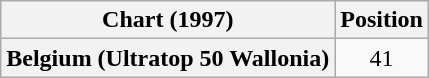<table class="wikitable sortable plainrowheaders" style="text-align:center">
<tr>
<th scope="col">Chart (1997)</th>
<th scope="col">Position</th>
</tr>
<tr>
<th scope="row">Belgium (Ultratop 50 Wallonia)</th>
<td>41</td>
</tr>
</table>
